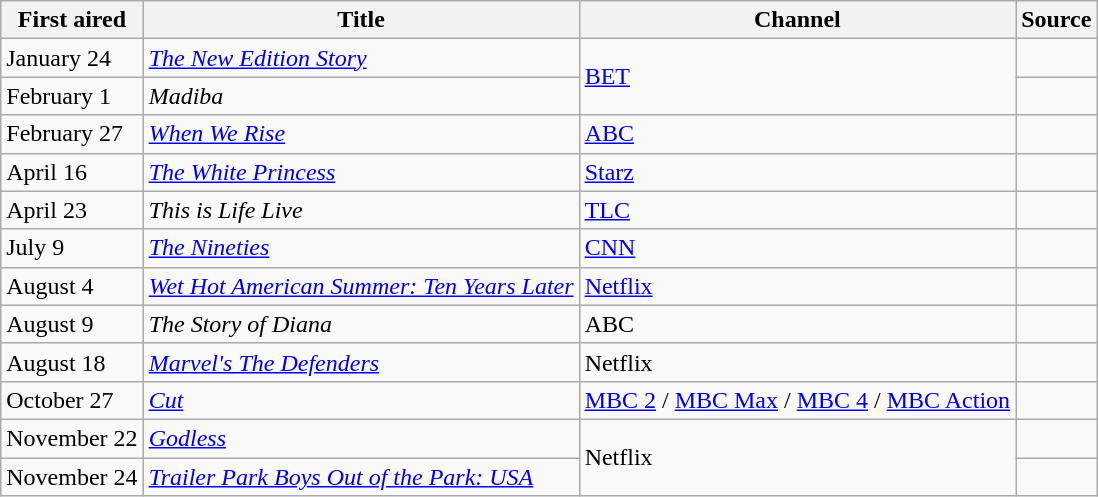<table class="wikitable sortable">
<tr>
<th>First aired</th>
<th>Title</th>
<th>Channel</th>
<th>Source</th>
</tr>
<tr>
<td>January 24</td>
<td><em><a href='#'>The New Edition Story</a></em></td>
<td rowspan="2"><a href='#'>BET</a></td>
<td></td>
</tr>
<tr>
<td>February 1</td>
<td><em>Madiba</em></td>
<td></td>
</tr>
<tr>
<td>February 27</td>
<td><em><a href='#'>When We Rise</a></em></td>
<td><a href='#'>ABC</a></td>
<td></td>
</tr>
<tr>
<td>April 16</td>
<td><em><a href='#'>The White Princess</a></em></td>
<td><a href='#'>Starz</a></td>
<td></td>
</tr>
<tr>
<td>April 23</td>
<td><em>This is Life Live</em></td>
<td><a href='#'>TLC</a></td>
<td></td>
</tr>
<tr>
<td>July 9</td>
<td><em><a href='#'>The Nineties</a></em></td>
<td><a href='#'>CNN</a></td>
<td></td>
</tr>
<tr>
<td>August 4</td>
<td><em><a href='#'>Wet Hot American Summer: Ten Years Later</a></em></td>
<td><a href='#'>Netflix</a></td>
<td></td>
</tr>
<tr>
<td>August 9</td>
<td><em>The Story of Diana</em></td>
<td>ABC</td>
<td></td>
</tr>
<tr>
<td>August 18</td>
<td><em><a href='#'>Marvel's The Defenders</a></em></td>
<td>Netflix</td>
<td></td>
</tr>
<tr>
<td>October 27</td>
<td><em><a href='#'>Cut</a></em></td>
<td><a href='#'>MBC 2</a> / <a href='#'>MBC Max</a> / <a href='#'>MBC 4</a> / <a href='#'>MBC Action</a></td>
<td></td>
</tr>
<tr>
<td>November 22</td>
<td><em><a href='#'>Godless</a></em></td>
<td rowspan="2">Netflix</td>
<td></td>
</tr>
<tr>
<td>November 24</td>
<td><em><a href='#'>Trailer Park Boys Out of the Park: USA</a></em></td>
<td></td>
</tr>
</table>
